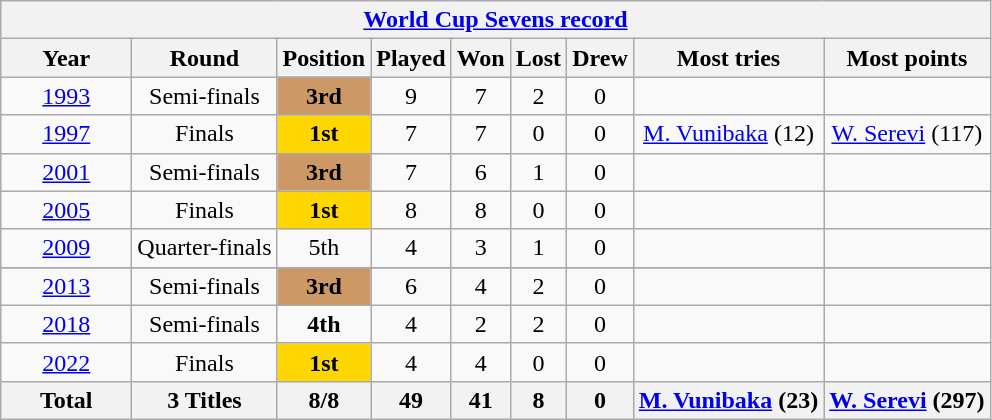<table class="wikitable" style="text-align: center;">
<tr>
<th colspan=10><a href='#'>World Cup Sevens record</a></th>
</tr>
<tr>
<th width=80px>Year</th>
<th>Round</th>
<th>Position</th>
<th>Played</th>
<th>Won</th>
<th>Lost</th>
<th>Drew</th>
<th>Most tries</th>
<th>Most points</th>
</tr>
<tr>
<td> <a href='#'>1993</a></td>
<td>Semi-finals</td>
<td bgcolor=cc9966><strong>3rd</strong></td>
<td>9</td>
<td>7</td>
<td>2</td>
<td>0</td>
<td></td>
<td></td>
</tr>
<tr>
<td> <a href='#'>1997</a></td>
<td>Finals</td>
<td bgcolor=gold><strong>1st</strong></td>
<td>7</td>
<td>7</td>
<td>0</td>
<td>0</td>
<td><a href='#'>M. Vunibaka</a> (12)</td>
<td><a href='#'>W. Serevi</a> (117)</td>
</tr>
<tr>
<td> <a href='#'>2001</a></td>
<td>Semi-finals</td>
<td bgcolor=cc9966><strong>3rd</strong></td>
<td>7</td>
<td>6</td>
<td>1</td>
<td>0</td>
<td></td>
<td></td>
</tr>
<tr>
<td> <a href='#'>2005</a></td>
<td>Finals</td>
<td bgcolor=gold><strong>1st</strong></td>
<td>8</td>
<td>8</td>
<td>0</td>
<td>0</td>
<td></td>
<td></td>
</tr>
<tr>
<td> <a href='#'>2009</a></td>
<td>Quarter-finals</td>
<td>5th</td>
<td>4</td>
<td>3</td>
<td>1</td>
<td>0</td>
<td></td>
<td></td>
</tr>
<tr>
</tr>
<tr>
<td> <a href='#'>2013</a></td>
<td>Semi-finals</td>
<td bgcolor=cc9966><strong>3rd</strong></td>
<td>6</td>
<td>4</td>
<td>2</td>
<td>0</td>
<td></td>
<td></td>
</tr>
<tr>
<td> <a href='#'>2018</a></td>
<td>Semi-finals</td>
<td><strong>4th</strong></td>
<td>4</td>
<td>2</td>
<td>2</td>
<td>0</td>
<td></td>
<td></td>
</tr>
<tr>
<td> <a href='#'>2022</a></td>
<td>Finals</td>
<td bgcolor=gold><strong>1st</strong></td>
<td>4</td>
<td>4</td>
<td>0</td>
<td>0</td>
<td></td>
<td></td>
</tr>
<tr>
<th>Total</th>
<th>3 Titles</th>
<th>8/8</th>
<th>49</th>
<th>41</th>
<th>8</th>
<th>0</th>
<th><a href='#'>M. Vunibaka</a> (23)</th>
<th><a href='#'>W. Serevi</a> (297)</th>
</tr>
</table>
